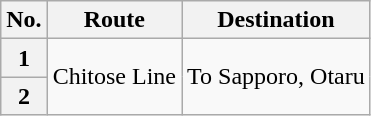<table class="wikitable">
<tr>
<th>No.</th>
<th>Route</th>
<th>Destination</th>
</tr>
<tr>
<th>1</th>
<td rowspan="2">Chitose Line</td>
<td rowspan="2">To Sapporo, Otaru</td>
</tr>
<tr>
<th>2</th>
</tr>
</table>
